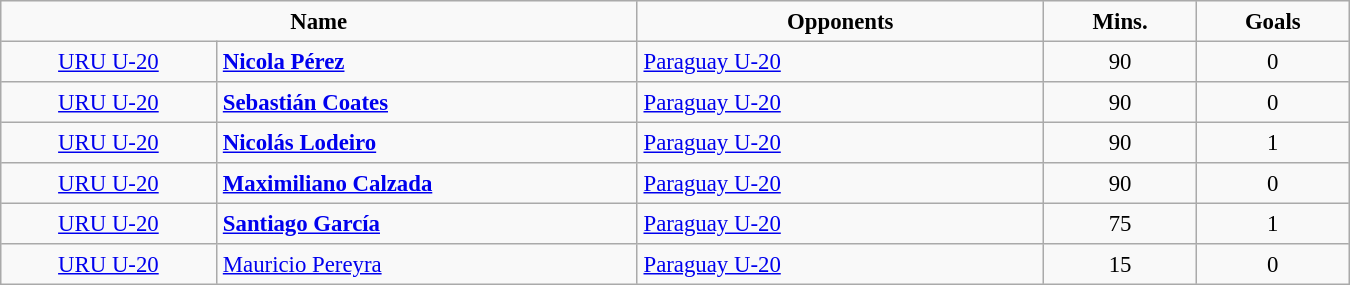<table class= width=90% border="2" cellpadding="4" cellspacing="0" style="text-align=center: 1em 1em 1em 0; background: #f9f9f9; border: 1px #aaa solid; border-collapse: collapse; font-size: 95%;">
<tr>
<th width=25% colspan=2>Name</th>
<th width=16%>Opponents</th>
<th width=6%>Mins.</th>
<th width=6%>Goals</th>
</tr>
<tr>
<td align=center> <a href='#'>URU U-20</a></td>
<td><strong><a href='#'>Nicola Pérez</a></strong></td>
<td> <a href='#'>Paraguay U-20</a></td>
<td align=center>90</td>
<td align=center>0</td>
</tr>
<tr>
<td align=center> <a href='#'>URU U-20</a></td>
<td><strong><a href='#'>Sebastián Coates</a></strong></td>
<td> <a href='#'>Paraguay U-20</a></td>
<td align=center>90</td>
<td align=center>0</td>
</tr>
<tr>
<td align=center> <a href='#'>URU U-20</a></td>
<td><strong><a href='#'>Nicolás Lodeiro</a></strong></td>
<td> <a href='#'>Paraguay U-20</a></td>
<td align=center>90</td>
<td align=center>1</td>
</tr>
<tr>
<td align=center> <a href='#'>URU U-20</a></td>
<td><strong><a href='#'>Maximiliano Calzada</a></strong></td>
<td> <a href='#'>Paraguay U-20</a></td>
<td align=center>90</td>
<td align=center>0</td>
</tr>
<tr>
<td align=center> <a href='#'>URU U-20</a></td>
<td><strong><a href='#'>Santiago García</a></strong></td>
<td> <a href='#'>Paraguay U-20</a></td>
<td align=center>75</td>
<td align=center>1</td>
</tr>
<tr>
<td align=center> <a href='#'>URU U-20</a></td>
<td><a href='#'>Mauricio Pereyra</a></td>
<td> <a href='#'>Paraguay U-20</a></td>
<td align=center>15</td>
<td align=center>0</td>
</tr>
</table>
